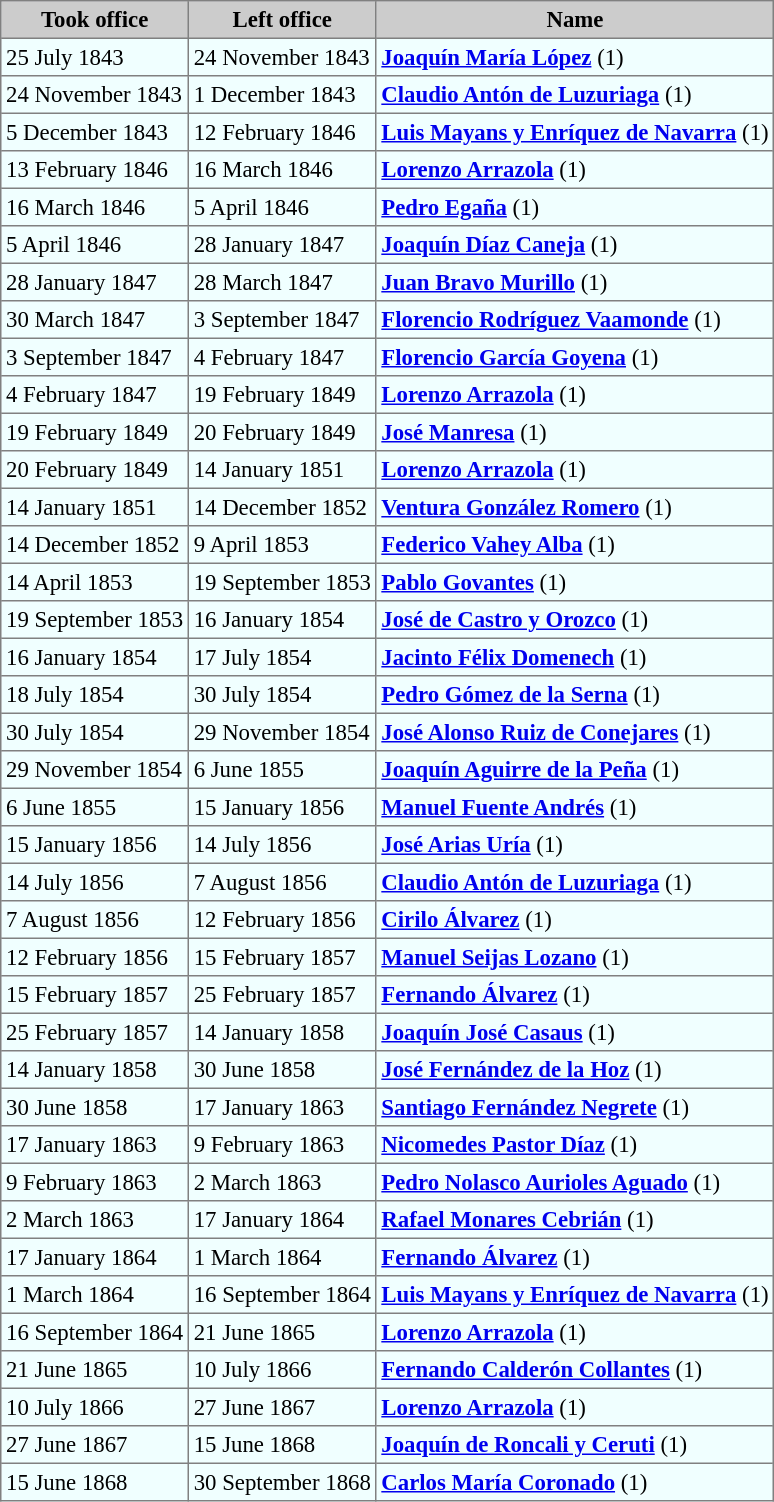<table bgcolor="#f7f8ff" cellpadding="3" cellspacing="0" border="1" style="font-size: 95%; border: gray solid 1px; border-collapse: collapse;">
<tr bgcolor="#CCCCCC">
<th align="center">Took office</th>
<th align="center">Left office</th>
<th align="center">Name</th>
</tr>
<tr bgcolor="Azure">
<td>25 July 1843</td>
<td>24 November 1843</td>
<td><strong><a href='#'>Joaquín María López</a></strong> (1)</td>
</tr>
<tr bgcolor="Azure">
<td>24 November 1843</td>
<td>1 December 1843</td>
<td><strong><a href='#'>Claudio Antón de Luzuriaga</a></strong> (1)</td>
</tr>
<tr bgcolor="Azure">
<td>5 December 1843</td>
<td>12 February 1846</td>
<td><strong><a href='#'>Luis Mayans y Enríquez de Navarra</a></strong> (1)</td>
</tr>
<tr bgcolor="Azure">
<td>13 February 1846</td>
<td>16 March 1846</td>
<td><strong><a href='#'>Lorenzo Arrazola</a></strong> (1)</td>
</tr>
<tr bgcolor="Azure">
<td>16 March 1846</td>
<td>5 April 1846</td>
<td><strong><a href='#'>Pedro Egaña</a></strong> (1)</td>
</tr>
<tr bgcolor="Azure">
<td>5 April 1846</td>
<td>28 January 1847</td>
<td><strong><a href='#'>Joaquín Díaz Caneja</a></strong> (1)</td>
</tr>
<tr bgcolor="Azure">
<td>28 January 1847</td>
<td>28 March 1847</td>
<td><strong><a href='#'>Juan Bravo Murillo</a></strong> (1)</td>
</tr>
<tr bgcolor="Azure">
<td>30 March 1847</td>
<td>3 September 1847</td>
<td><strong><a href='#'>Florencio Rodríguez Vaamonde</a></strong> (1)</td>
</tr>
<tr bgcolor="Azure">
<td>3 September 1847</td>
<td>4 February 1847</td>
<td><strong><a href='#'>Florencio García Goyena</a></strong> (1)</td>
</tr>
<tr bgcolor="Azure">
<td>4 February 1847</td>
<td>19 February 1849</td>
<td><strong><a href='#'>Lorenzo Arrazola</a></strong> (1)</td>
</tr>
<tr bgcolor="Azure">
<td>19 February 1849</td>
<td>20 February 1849</td>
<td><strong><a href='#'>José Manresa</a></strong> (1)</td>
</tr>
<tr bgcolor="Azure">
<td>20 February 1849</td>
<td>14 January 1851</td>
<td><strong><a href='#'>Lorenzo Arrazola</a></strong> (1)</td>
</tr>
<tr bgcolor="Azure">
<td>14 January 1851</td>
<td>14 December 1852</td>
<td><strong><a href='#'>Ventura González Romero</a></strong> (1)</td>
</tr>
<tr bgcolor="Azure">
<td>14 December 1852</td>
<td>9 April 1853</td>
<td><strong><a href='#'>Federico Vahey Alba</a></strong> (1)</td>
</tr>
<tr bgcolor="Azure">
<td>14 April 1853</td>
<td>19 September 1853</td>
<td><strong><a href='#'>Pablo Govantes</a></strong> (1)</td>
</tr>
<tr bgcolor="Azure">
<td>19 September 1853</td>
<td>16 January 1854</td>
<td><strong><a href='#'>José de Castro y Orozco</a></strong> (1)</td>
</tr>
<tr bgcolor="Azure">
<td>16 January 1854</td>
<td>17 July 1854</td>
<td><strong><a href='#'>Jacinto Félix Domenech</a></strong> (1)</td>
</tr>
<tr bgcolor="Azure">
<td>18 July 1854</td>
<td>30 July 1854</td>
<td><strong><a href='#'>Pedro Gómez de la Serna</a></strong> (1)</td>
</tr>
<tr bgcolor="Azure">
<td>30 July 1854</td>
<td>29 November 1854</td>
<td><strong><a href='#'>José Alonso Ruiz de Conejares</a></strong> (1)</td>
</tr>
<tr bgcolor="Azure">
<td>29 November 1854</td>
<td>6 June 1855</td>
<td><strong><a href='#'>Joaquín Aguirre de la Peña</a></strong> (1)</td>
</tr>
<tr bgcolor="Azure">
<td>6 June 1855</td>
<td>15 January 1856</td>
<td><strong><a href='#'>Manuel Fuente Andrés</a></strong> (1)</td>
</tr>
<tr bgcolor="Azure">
<td>15 January 1856</td>
<td>14 July 1856</td>
<td><strong><a href='#'>José Arias Uría</a></strong> (1)</td>
</tr>
<tr bgcolor="Azure">
<td>14 July 1856</td>
<td>7 August 1856</td>
<td><strong><a href='#'>Claudio Antón de Luzuriaga</a></strong> (1)</td>
</tr>
<tr bgcolor="Azure">
<td>7 August 1856</td>
<td>12 February 1856</td>
<td><strong><a href='#'>Cirilo Álvarez</a></strong> (1)</td>
</tr>
<tr bgcolor="Azure">
<td>12 February 1856</td>
<td>15 February 1857</td>
<td><strong><a href='#'>Manuel Seijas Lozano</a></strong> (1)</td>
</tr>
<tr bgcolor="Azure">
<td>15 February 1857</td>
<td>25 February 1857</td>
<td><strong><a href='#'>Fernando Álvarez</a></strong> (1)</td>
</tr>
<tr bgcolor="Azure">
<td>25 February 1857</td>
<td>14 January 1858</td>
<td><strong><a href='#'>Joaquín José Casaus</a></strong> (1)</td>
</tr>
<tr bgcolor="Azure">
<td>14 January 1858</td>
<td>30 June 1858</td>
<td><strong><a href='#'>José Fernández de la Hoz</a></strong> (1)</td>
</tr>
<tr bgcolor="Azure">
<td>30 June 1858</td>
<td>17 January 1863</td>
<td><strong><a href='#'>Santiago Fernández Negrete</a></strong> (1)</td>
</tr>
<tr bgcolor="Azure">
<td>17 January 1863</td>
<td>9 February 1863</td>
<td><strong><a href='#'>Nicomedes Pastor Díaz</a></strong> (1)</td>
</tr>
<tr bgcolor="Azure">
<td>9 February 1863</td>
<td>2 March 1863</td>
<td><strong><a href='#'>Pedro Nolasco Aurioles Aguado</a></strong> (1)</td>
</tr>
<tr bgcolor="Azure">
<td>2 March 1863</td>
<td>17 January 1864</td>
<td><strong><a href='#'>Rafael Monares Cebrián</a></strong> (1)</td>
</tr>
<tr bgcolor="Azure">
<td>17 January 1864</td>
<td>1 March 1864</td>
<td><strong><a href='#'>Fernando Álvarez</a></strong> (1)</td>
</tr>
<tr bgcolor="Azure">
<td>1 March 1864</td>
<td>16 September 1864</td>
<td><strong><a href='#'>Luis Mayans y Enríquez de Navarra</a></strong> (1)</td>
</tr>
<tr bgcolor="Azure">
<td>16 September 1864</td>
<td>21 June 1865</td>
<td><strong><a href='#'>Lorenzo Arrazola</a></strong> (1)</td>
</tr>
<tr bgcolor="Azure">
<td>21 June 1865</td>
<td>10 July 1866</td>
<td><strong><a href='#'>Fernando Calderón Collantes</a></strong> (1)</td>
</tr>
<tr bgcolor="Azure">
<td>10 July 1866</td>
<td>27 June 1867</td>
<td><strong><a href='#'>Lorenzo Arrazola</a></strong> (1)</td>
</tr>
<tr bgcolor="Azure">
<td>27 June 1867</td>
<td>15 June 1868</td>
<td><strong><a href='#'>Joaquín de Roncali y Ceruti</a></strong> (1)</td>
</tr>
<tr bgcolor="Azure">
<td>15 June 1868</td>
<td>30 September 1868</td>
<td><strong><a href='#'>Carlos María Coronado</a></strong> (1)</td>
</tr>
</table>
